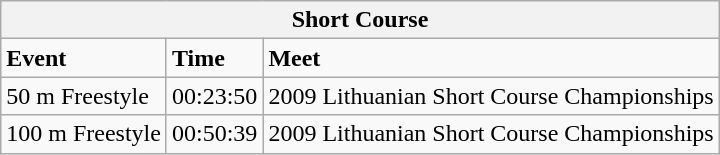<table class="wikitable">
<tr>
<th colspan="3">Short Course</th>
</tr>
<tr>
<td><strong>Event</strong></td>
<td><strong>Time</strong></td>
<td><strong>Meet</strong></td>
</tr>
<tr>
<td>50 m Freestyle</td>
<td>00:23:50</td>
<td>2009 Lithuanian Short Course Championships</td>
</tr>
<tr>
<td>100 m Freestyle</td>
<td>00:50:39</td>
<td>2009 Lithuanian Short Course Championships</td>
</tr>
</table>
